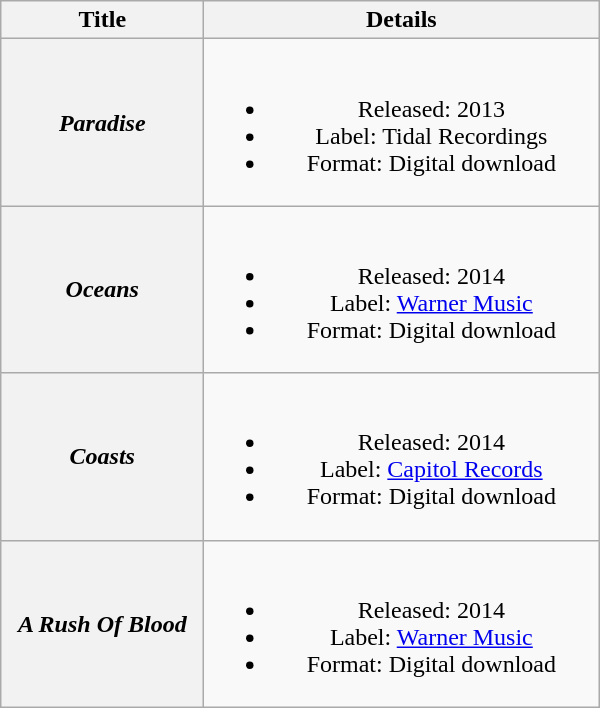<table class="wikitable plainrowheaders" style="text-align:center;">
<tr>
<th scope="col" style="width:8em;">Title</th>
<th scope="col" style="width:16em;">Details</th>
</tr>
<tr>
<th scope="row"><em>Paradise</em></th>
<td><br><ul><li>Released: 2013</li><li>Label: Tidal Recordings</li><li>Format: Digital download</li></ul></td>
</tr>
<tr>
<th scope="row"><em>Oceans</em></th>
<td><br><ul><li>Released: 2014</li><li>Label: <a href='#'>Warner Music</a></li><li>Format: Digital download</li></ul></td>
</tr>
<tr>
<th scope="row"><em>Coasts</em></th>
<td><br><ul><li>Released: 2014</li><li>Label: <a href='#'>Capitol Records</a></li><li>Format: Digital download</li></ul></td>
</tr>
<tr>
<th scope="row"><em>A Rush Of Blood</em></th>
<td><br><ul><li>Released: 2014</li><li>Label: <a href='#'>Warner Music</a></li><li>Format: Digital download</li></ul></td>
</tr>
</table>
